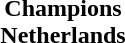<table cellspacing=0 width=100%>
<tr>
<td align=center></td>
</tr>
<tr>
<td align=center><strong>Champions<br>Netherlands</strong></td>
</tr>
</table>
